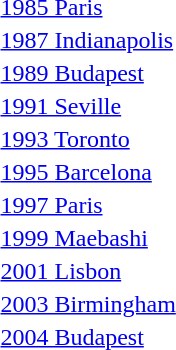<table>
<tr>
<td><a href='#'>1985 Paris</a></td>
<td></td>
<td></td>
<td></td>
</tr>
<tr>
<td><a href='#'>1987 Indianapolis</a><br></td>
<td></td>
<td></td>
<td></td>
</tr>
<tr>
<td><a href='#'>1989 Budapest</a><br></td>
<td></td>
<td></td>
<td></td>
</tr>
<tr>
<td><a href='#'>1991 Seville</a><br></td>
<td></td>
<td></td>
<td></td>
</tr>
<tr>
<td><a href='#'>1993 Toronto</a><br></td>
<td></td>
<td></td>
<td></td>
</tr>
<tr>
<td><a href='#'>1995 Barcelona</a><br></td>
<td></td>
<td></td>
<td></td>
</tr>
<tr>
<td><a href='#'>1997 Paris</a><br></td>
<td></td>
<td></td>
<td></td>
</tr>
<tr>
<td><a href='#'>1999 Maebashi</a><br></td>
<td></td>
<td></td>
<td></td>
</tr>
<tr>
<td><a href='#'>2001 Lisbon</a><br></td>
<td></td>
<td></td>
<td></td>
</tr>
<tr>
<td><a href='#'>2003 Birmingham</a><br></td>
<td></td>
<td></td>
<td></td>
</tr>
<tr>
<td><a href='#'>2004 Budapest</a><br></td>
<td></td>
<td></td>
<td></td>
</tr>
</table>
